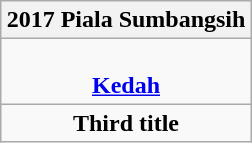<table class="wikitable" style="text-align: center; margin: 0 auto;">
<tr>
<th>2017 Piala Sumbangsih</th>
</tr>
<tr>
<td><br><a href='#'><strong>Kedah</strong></a></td>
</tr>
<tr>
<td><strong>Third title</strong></td>
</tr>
</table>
